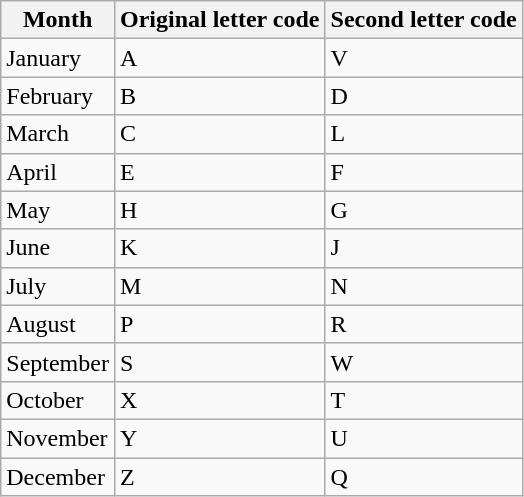<table class="wikitable">
<tr>
<th>Month</th>
<th>Original letter code</th>
<th>Second letter code</th>
</tr>
<tr>
<td>January</td>
<td>A</td>
<td>V</td>
</tr>
<tr>
<td>February</td>
<td>B</td>
<td>D</td>
</tr>
<tr>
<td>March</td>
<td>C</td>
<td>L</td>
</tr>
<tr>
<td>April</td>
<td>E</td>
<td>F</td>
</tr>
<tr>
<td>May</td>
<td>H</td>
<td>G</td>
</tr>
<tr>
<td>June</td>
<td>K</td>
<td>J</td>
</tr>
<tr>
<td>July</td>
<td>M</td>
<td>N</td>
</tr>
<tr>
<td>August</td>
<td>P</td>
<td>R</td>
</tr>
<tr>
<td>September</td>
<td>S</td>
<td>W</td>
</tr>
<tr>
<td>October</td>
<td>X</td>
<td>T</td>
</tr>
<tr>
<td>November</td>
<td>Y</td>
<td>U</td>
</tr>
<tr>
<td>December</td>
<td>Z</td>
<td>Q</td>
</tr>
</table>
